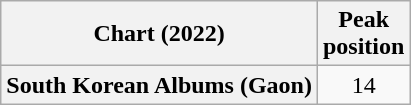<table class="wikitable plainrowheaders" style="text-align:center">
<tr>
<th scope="col">Chart (2022)</th>
<th scope="col">Peak<br>position</th>
</tr>
<tr>
<th scope="row">South Korean Albums (Gaon)</th>
<td>14</td>
</tr>
</table>
